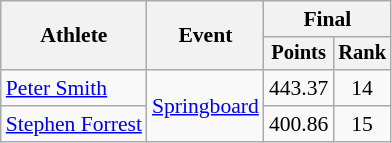<table class=wikitable style=font-size:90%>
<tr>
<th rowspan=2>Athlete</th>
<th rowspan=2>Event</th>
<th colspan=2>Final</th>
</tr>
<tr style=font-size:95%>
<th>Points</th>
<th>Rank</th>
</tr>
<tr align=center>
<td align=left><a href='#'>Peter Smith</a></td>
<td align=left rowspan=2><a href='#'>Springboard</a></td>
<td>443.37</td>
<td>14</td>
</tr>
<tr align=center>
<td align=left><a href='#'>Stephen Forrest</a></td>
<td>400.86</td>
<td>15</td>
</tr>
</table>
